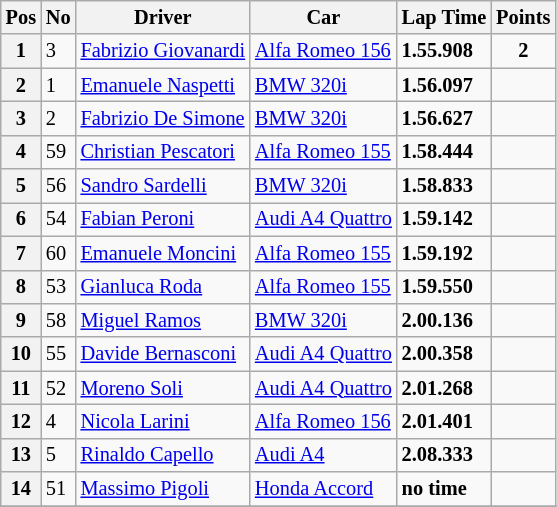<table class="wikitable" style="font-size: 85%;">
<tr>
<th>Pos</th>
<th>No</th>
<th>Driver</th>
<th>Car</th>
<th>Lap Time</th>
<th>Points</th>
</tr>
<tr>
<th>1</th>
<td>3</td>
<td> <a href='#'>Fabrizio Giovanardi</a></td>
<td><a href='#'>Alfa Romeo 156</a></td>
<td><strong>1.55.908</strong></td>
<td align=center><strong>2</strong></td>
</tr>
<tr>
<th>2</th>
<td>1</td>
<td> <a href='#'>Emanuele Naspetti</a></td>
<td><a href='#'>BMW 320i</a></td>
<td><strong>1.56.097</strong></td>
<td></td>
</tr>
<tr>
<th>3</th>
<td>2</td>
<td> <a href='#'>Fabrizio De Simone</a></td>
<td><a href='#'>BMW 320i</a></td>
<td><strong>1.56.627</strong></td>
<td></td>
</tr>
<tr>
<th>4</th>
<td>59</td>
<td> <a href='#'>Christian Pescatori</a></td>
<td><a href='#'>Alfa Romeo 155</a></td>
<td><strong>1.58.444</strong></td>
<td></td>
</tr>
<tr>
<th>5</th>
<td>56</td>
<td> <a href='#'>Sandro Sardelli</a></td>
<td><a href='#'>BMW 320i</a></td>
<td><strong>1.58.833</strong></td>
<td></td>
</tr>
<tr>
<th>6</th>
<td>54</td>
<td> <a href='#'>Fabian Peroni</a></td>
<td><a href='#'>Audi A4 Quattro</a></td>
<td><strong>1.59.142</strong></td>
<td></td>
</tr>
<tr>
<th>7</th>
<td>60</td>
<td> <a href='#'>Emanuele Moncini</a></td>
<td><a href='#'>Alfa Romeo 155</a></td>
<td><strong>1.59.192</strong></td>
<td></td>
</tr>
<tr>
<th>8</th>
<td>53</td>
<td> <a href='#'>Gianluca Roda</a></td>
<td><a href='#'>Alfa Romeo 155</a></td>
<td><strong>1.59.550</strong></td>
<td></td>
</tr>
<tr>
<th>9</th>
<td>58</td>
<td> <a href='#'>Miguel Ramos</a></td>
<td><a href='#'>BMW 320i</a></td>
<td><strong>2.00.136</strong></td>
<td></td>
</tr>
<tr>
<th>10</th>
<td>55</td>
<td> <a href='#'>Davide Bernasconi</a></td>
<td><a href='#'>Audi A4 Quattro</a></td>
<td><strong>2.00.358</strong></td>
<td></td>
</tr>
<tr>
<th>11</th>
<td>52</td>
<td> <a href='#'>Moreno Soli</a></td>
<td><a href='#'>Audi A4 Quattro</a></td>
<td><strong>2.01.268</strong></td>
<td></td>
</tr>
<tr>
<th>12</th>
<td>4</td>
<td> <a href='#'>Nicola Larini</a></td>
<td><a href='#'>Alfa Romeo 156</a></td>
<td><strong>2.01.401</strong></td>
<td></td>
</tr>
<tr>
<th>13</th>
<td>5</td>
<td> <a href='#'>Rinaldo Capello</a></td>
<td><a href='#'>Audi A4</a></td>
<td><strong>2.08.333</strong></td>
<td></td>
</tr>
<tr>
<th>14</th>
<td>51</td>
<td> <a href='#'>Massimo Pigoli</a></td>
<td><a href='#'>Honda Accord</a></td>
<td><strong>no time</strong></td>
<td></td>
</tr>
<tr>
</tr>
</table>
